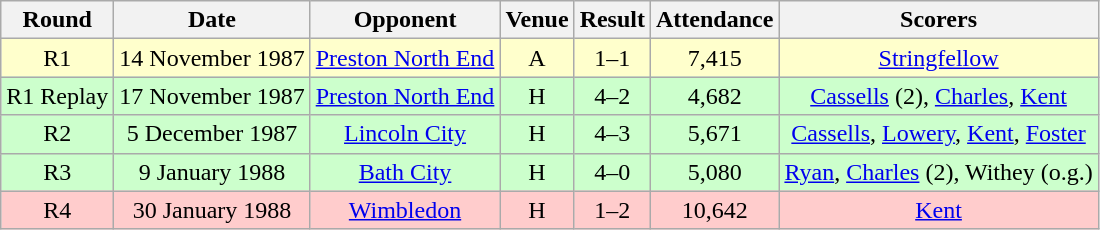<table class="wikitable" style="font-size:100%; text-align:center">
<tr>
<th>Round</th>
<th>Date</th>
<th>Opponent</th>
<th>Venue</th>
<th>Result</th>
<th>Attendance</th>
<th>Scorers</th>
</tr>
<tr style="background-color: #FFFFCC;">
<td>R1</td>
<td>14 November 1987</td>
<td><a href='#'>Preston North End</a></td>
<td>A</td>
<td>1–1</td>
<td>7,415</td>
<td><a href='#'>Stringfellow</a></td>
</tr>
<tr style="background-color: #CCFFCC;">
<td>R1 Replay</td>
<td>17 November 1987</td>
<td><a href='#'>Preston North End</a></td>
<td>H</td>
<td>4–2</td>
<td>4,682</td>
<td><a href='#'>Cassells</a> (2), <a href='#'>Charles</a>, <a href='#'>Kent</a></td>
</tr>
<tr style="background-color: #CCFFCC;">
<td>R2</td>
<td>5 December 1987</td>
<td><a href='#'>Lincoln City</a></td>
<td>H</td>
<td>4–3</td>
<td>5,671</td>
<td><a href='#'>Cassells</a>, <a href='#'>Lowery</a>, <a href='#'>Kent</a>, <a href='#'>Foster</a></td>
</tr>
<tr style="background-color: #CCFFCC;">
<td>R3</td>
<td>9 January 1988</td>
<td><a href='#'>Bath City</a></td>
<td>H</td>
<td>4–0</td>
<td>5,080</td>
<td><a href='#'>Ryan</a>, <a href='#'>Charles</a> (2), Withey (o.g.)</td>
</tr>
<tr style="background-color: #FFCCCC;">
<td>R4</td>
<td>30 January 1988</td>
<td><a href='#'>Wimbledon</a></td>
<td>H</td>
<td>1–2</td>
<td>10,642</td>
<td><a href='#'>Kent</a></td>
</tr>
</table>
